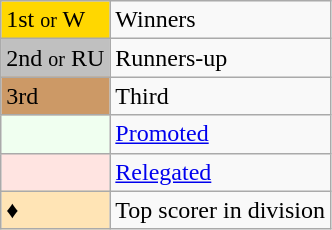<table class="wikitable" text-align:center">
<tr>
<td bgcolor=gold>1st <small>or</small> W</td>
<td>Winners</td>
</tr>
<tr>
<td bgcolor=silver>2nd <small>or</small> RU</td>
<td>Runners-up</td>
</tr>
<tr>
<td bgcolor=#CC9966>3rd</td>
<td>Third</td>
</tr>
<tr>
<td bgcolor=#F0FFF0></td>
<td><a href='#'>Promoted</a></td>
</tr>
<tr>
<td bgcolor=#FFE4E1></td>
<td><a href='#'>Relegated</a></td>
</tr>
<tr>
<td bgcolor=#FFE4B5>♦</td>
<td>Top scorer in division</td>
</tr>
</table>
